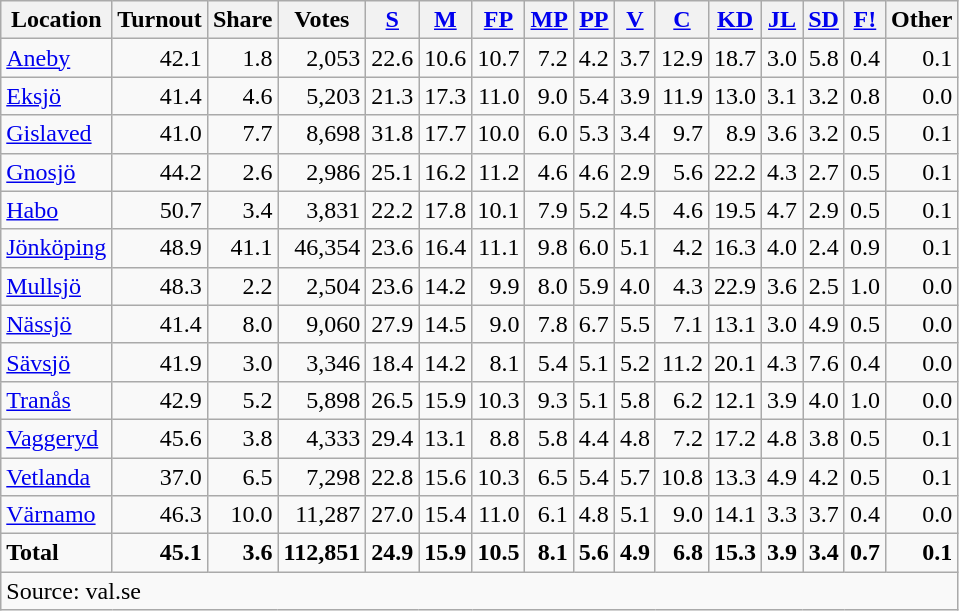<table class="wikitable sortable" style=text-align:right>
<tr>
<th>Location</th>
<th>Turnout</th>
<th>Share</th>
<th>Votes</th>
<th><a href='#'>S</a></th>
<th><a href='#'>M</a></th>
<th><a href='#'>FP</a></th>
<th><a href='#'>MP</a></th>
<th><a href='#'>PP</a></th>
<th><a href='#'>V</a></th>
<th><a href='#'>C</a></th>
<th><a href='#'>KD</a></th>
<th><a href='#'>JL</a></th>
<th><a href='#'>SD</a></th>
<th><a href='#'>F!</a></th>
<th>Other</th>
</tr>
<tr>
<td align=left><a href='#'>Aneby</a></td>
<td>42.1</td>
<td>1.8</td>
<td>2,053</td>
<td>22.6</td>
<td>10.6</td>
<td>10.7</td>
<td>7.2</td>
<td>4.2</td>
<td>3.7</td>
<td>12.9</td>
<td>18.7</td>
<td>3.0</td>
<td>5.8</td>
<td>0.4</td>
<td>0.1</td>
</tr>
<tr>
<td align=left><a href='#'>Eksjö</a></td>
<td>41.4</td>
<td>4.6</td>
<td>5,203</td>
<td>21.3</td>
<td>17.3</td>
<td>11.0</td>
<td>9.0</td>
<td>5.4</td>
<td>3.9</td>
<td>11.9</td>
<td>13.0</td>
<td>3.1</td>
<td>3.2</td>
<td>0.8</td>
<td>0.0</td>
</tr>
<tr>
<td align=left><a href='#'>Gislaved</a></td>
<td>41.0</td>
<td>7.7</td>
<td>8,698</td>
<td>31.8</td>
<td>17.7</td>
<td>10.0</td>
<td>6.0</td>
<td>5.3</td>
<td>3.4</td>
<td>9.7</td>
<td>8.9</td>
<td>3.6</td>
<td>3.2</td>
<td>0.5</td>
<td>0.1</td>
</tr>
<tr>
<td align=left><a href='#'>Gnosjö</a></td>
<td>44.2</td>
<td>2.6</td>
<td>2,986</td>
<td>25.1</td>
<td>16.2</td>
<td>11.2</td>
<td>4.6</td>
<td>4.6</td>
<td>2.9</td>
<td>5.6</td>
<td>22.2</td>
<td>4.3</td>
<td>2.7</td>
<td>0.5</td>
<td>0.1</td>
</tr>
<tr>
<td align=left><a href='#'>Habo</a></td>
<td>50.7</td>
<td>3.4</td>
<td>3,831</td>
<td>22.2</td>
<td>17.8</td>
<td>10.1</td>
<td>7.9</td>
<td>5.2</td>
<td>4.5</td>
<td>4.6</td>
<td>19.5</td>
<td>4.7</td>
<td>2.9</td>
<td>0.5</td>
<td>0.1</td>
</tr>
<tr>
<td align=left><a href='#'>Jönköping</a></td>
<td>48.9</td>
<td>41.1</td>
<td>46,354</td>
<td>23.6</td>
<td>16.4</td>
<td>11.1</td>
<td>9.8</td>
<td>6.0</td>
<td>5.1</td>
<td>4.2</td>
<td>16.3</td>
<td>4.0</td>
<td>2.4</td>
<td>0.9</td>
<td>0.1</td>
</tr>
<tr>
<td align=left><a href='#'>Mullsjö</a></td>
<td>48.3</td>
<td>2.2</td>
<td>2,504</td>
<td>23.6</td>
<td>14.2</td>
<td>9.9</td>
<td>8.0</td>
<td>5.9</td>
<td>4.0</td>
<td>4.3</td>
<td>22.9</td>
<td>3.6</td>
<td>2.5</td>
<td>1.0</td>
<td>0.0</td>
</tr>
<tr>
<td align=left><a href='#'>Nässjö</a></td>
<td>41.4</td>
<td>8.0</td>
<td>9,060</td>
<td>27.9</td>
<td>14.5</td>
<td>9.0</td>
<td>7.8</td>
<td>6.7</td>
<td>5.5</td>
<td>7.1</td>
<td>13.1</td>
<td>3.0</td>
<td>4.9</td>
<td>0.5</td>
<td>0.0</td>
</tr>
<tr>
<td align=left><a href='#'>Sävsjö</a></td>
<td>41.9</td>
<td>3.0</td>
<td>3,346</td>
<td>18.4</td>
<td>14.2</td>
<td>8.1</td>
<td>5.4</td>
<td>5.1</td>
<td>5.2</td>
<td>11.2</td>
<td>20.1</td>
<td>4.3</td>
<td>7.6</td>
<td>0.4</td>
<td>0.0</td>
</tr>
<tr>
<td align=left><a href='#'>Tranås</a></td>
<td>42.9</td>
<td>5.2</td>
<td>5,898</td>
<td>26.5</td>
<td>15.9</td>
<td>10.3</td>
<td>9.3</td>
<td>5.1</td>
<td>5.8</td>
<td>6.2</td>
<td>12.1</td>
<td>3.9</td>
<td>4.0</td>
<td>1.0</td>
<td>0.0</td>
</tr>
<tr>
<td align=left><a href='#'>Vaggeryd</a></td>
<td>45.6</td>
<td>3.8</td>
<td>4,333</td>
<td>29.4</td>
<td>13.1</td>
<td>8.8</td>
<td>5.8</td>
<td>4.4</td>
<td>4.8</td>
<td>7.2</td>
<td>17.2</td>
<td>4.8</td>
<td>3.8</td>
<td>0.5</td>
<td>0.1</td>
</tr>
<tr>
<td align=left><a href='#'>Vetlanda</a></td>
<td>37.0</td>
<td>6.5</td>
<td>7,298</td>
<td>22.8</td>
<td>15.6</td>
<td>10.3</td>
<td>6.5</td>
<td>5.4</td>
<td>5.7</td>
<td>10.8</td>
<td>13.3</td>
<td>4.9</td>
<td>4.2</td>
<td>0.5</td>
<td>0.1</td>
</tr>
<tr>
<td align=left><a href='#'>Värnamo</a></td>
<td>46.3</td>
<td>10.0</td>
<td>11,287</td>
<td>27.0</td>
<td>15.4</td>
<td>11.0</td>
<td>6.1</td>
<td>4.8</td>
<td>5.1</td>
<td>9.0</td>
<td>14.1</td>
<td>3.3</td>
<td>3.7</td>
<td>0.4</td>
<td>0.0</td>
</tr>
<tr>
<td align=left><strong>Total</strong></td>
<td><strong>45.1</strong></td>
<td><strong>3.6</strong></td>
<td><strong>112,851</strong></td>
<td><strong>24.9</strong></td>
<td><strong>15.9</strong></td>
<td><strong>10.5</strong></td>
<td><strong>8.1</strong></td>
<td><strong>5.6</strong></td>
<td><strong>4.9</strong></td>
<td><strong>6.8</strong></td>
<td><strong>15.3</strong></td>
<td><strong>3.9</strong></td>
<td><strong>3.4</strong></td>
<td><strong>0.7</strong></td>
<td><strong>0.1</strong></td>
</tr>
<tr>
<td align=left colspan=16>Source: val.se </td>
</tr>
</table>
